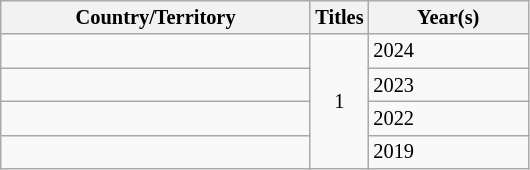<table class="wikitable sortable" style="font-size:85%;">
<tr>
<th width="200">Country/Territory</th>
<th width="20">Titles</th>
<th width="100">Year(s)</th>
</tr>
<tr>
<td></td>
<td rowspan="4" style="text-align:center;">1</td>
<td>2024</td>
</tr>
<tr>
<td></td>
<td>2023</td>
</tr>
<tr>
<td></td>
<td>2022</td>
</tr>
<tr>
<td></td>
<td>2019</td>
</tr>
</table>
